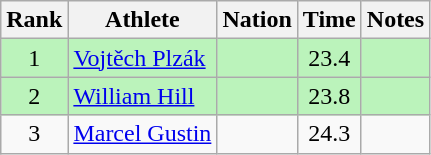<table class="wikitable sortable" style="text-align:center">
<tr>
<th>Rank</th>
<th>Athlete</th>
<th>Nation</th>
<th>Time</th>
<th>Notes</th>
</tr>
<tr bgcolor=bbf3bb>
<td>1</td>
<td align=left><a href='#'>Vojtěch Plzák</a></td>
<td align=left></td>
<td>23.4</td>
<td></td>
</tr>
<tr bgcolor=bbf3bb>
<td>2</td>
<td align=left><a href='#'>William Hill</a></td>
<td align=left></td>
<td>23.8</td>
<td></td>
</tr>
<tr>
<td>3</td>
<td align=left><a href='#'>Marcel Gustin</a></td>
<td align=left></td>
<td>24.3</td>
<td></td>
</tr>
</table>
